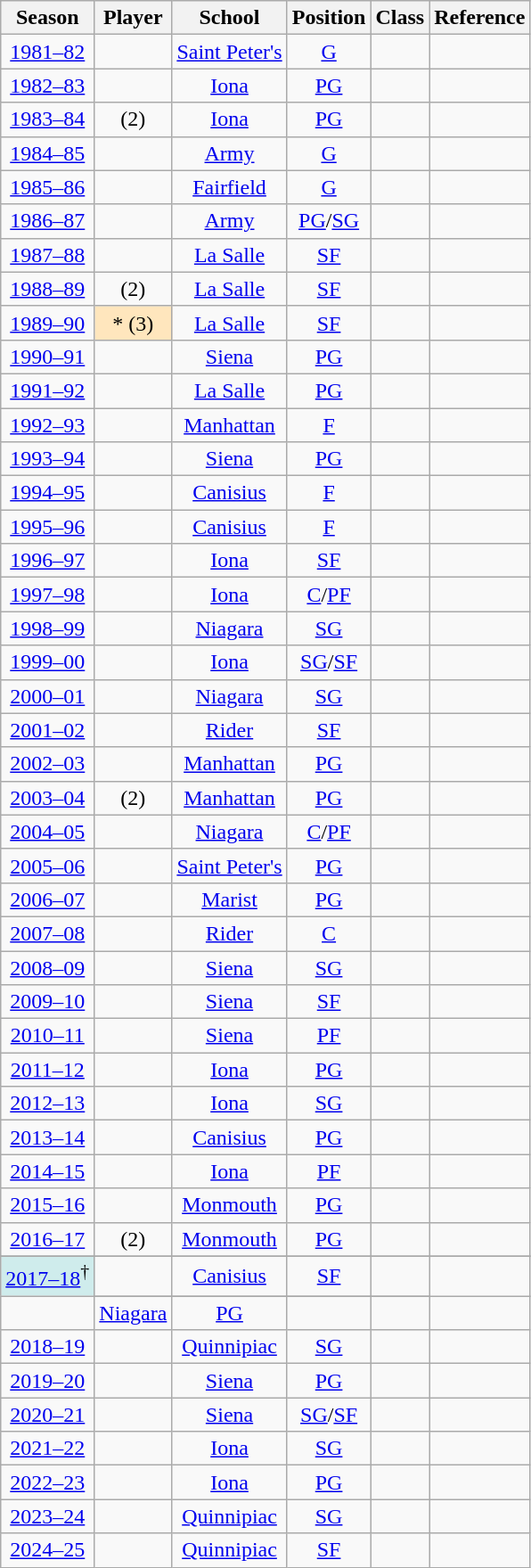<table class="wikitable sortable">
<tr>
<th>Season</th>
<th>Player</th>
<th>School</th>
<th>Position</th>
<th>Class</th>
<th class="unsortable">Reference</th>
</tr>
<tr align=center>
<td><a href='#'>1981–82</a></td>
<td></td>
<td><a href='#'>Saint Peter's</a></td>
<td><a href='#'>G</a></td>
<td></td>
<td></td>
</tr>
<tr align=center>
<td><a href='#'>1982–83</a></td>
<td></td>
<td><a href='#'>Iona</a></td>
<td><a href='#'>PG</a></td>
<td></td>
<td></td>
</tr>
<tr align=center>
<td><a href='#'>1983–84</a></td>
<td> (2)</td>
<td><a href='#'>Iona</a></td>
<td><a href='#'>PG</a></td>
<td></td>
<td></td>
</tr>
<tr align=center>
<td><a href='#'>1984–85</a></td>
<td></td>
<td><a href='#'>Army</a></td>
<td><a href='#'>G</a></td>
<td></td>
<td></td>
</tr>
<tr align=center>
<td><a href='#'>1985–86</a></td>
<td></td>
<td><a href='#'>Fairfield</a></td>
<td><a href='#'>G</a></td>
<td></td>
<td></td>
</tr>
<tr align=center>
<td><a href='#'>1986–87</a></td>
<td></td>
<td><a href='#'>Army</a></td>
<td><a href='#'>PG</a>/<a href='#'>SG</a></td>
<td></td>
<td></td>
</tr>
<tr align=center>
<td><a href='#'>1987–88</a></td>
<td></td>
<td><a href='#'>La Salle</a></td>
<td><a href='#'>SF</a></td>
<td></td>
<td></td>
</tr>
<tr align=center>
<td><a href='#'>1988–89</a></td>
<td> (2)</td>
<td><a href='#'>La Salle</a></td>
<td><a href='#'>SF</a></td>
<td></td>
<td></td>
</tr>
<tr align=center>
<td><a href='#'>1989–90</a></td>
<td style="background-color:#FFE6BD">* (3)</td>
<td><a href='#'>La Salle</a></td>
<td><a href='#'>SF</a></td>
<td></td>
<td></td>
</tr>
<tr align=center>
<td><a href='#'>1990–91</a></td>
<td></td>
<td><a href='#'>Siena</a></td>
<td><a href='#'>PG</a></td>
<td></td>
<td></td>
</tr>
<tr align=center>
<td><a href='#'>1991–92</a></td>
<td></td>
<td><a href='#'>La Salle</a></td>
<td><a href='#'>PG</a></td>
<td></td>
<td></td>
</tr>
<tr align=center>
<td><a href='#'>1992–93</a></td>
<td></td>
<td><a href='#'>Manhattan</a></td>
<td><a href='#'>F</a></td>
<td></td>
<td></td>
</tr>
<tr align=center>
<td><a href='#'>1993–94</a></td>
<td></td>
<td><a href='#'>Siena</a></td>
<td><a href='#'>PG</a></td>
<td></td>
<td></td>
</tr>
<tr align=center>
<td><a href='#'>1994–95</a></td>
<td></td>
<td><a href='#'>Canisius</a></td>
<td><a href='#'>F</a></td>
<td></td>
<td></td>
</tr>
<tr align=center>
<td><a href='#'>1995–96</a></td>
<td></td>
<td><a href='#'>Canisius</a></td>
<td><a href='#'>F</a></td>
<td></td>
<td></td>
</tr>
<tr align=center>
<td><a href='#'>1996–97</a></td>
<td></td>
<td><a href='#'>Iona</a></td>
<td><a href='#'>SF</a></td>
<td></td>
<td></td>
</tr>
<tr align=center>
<td><a href='#'>1997–98</a></td>
<td></td>
<td><a href='#'>Iona</a></td>
<td><a href='#'>C</a>/<a href='#'>PF</a></td>
<td></td>
<td></td>
</tr>
<tr align=center>
<td><a href='#'>1998–99</a></td>
<td></td>
<td><a href='#'>Niagara</a></td>
<td><a href='#'>SG</a></td>
<td></td>
<td></td>
</tr>
<tr align=center>
<td><a href='#'>1999–00</a></td>
<td></td>
<td><a href='#'>Iona</a></td>
<td><a href='#'>SG</a>/<a href='#'>SF</a></td>
<td></td>
<td></td>
</tr>
<tr align=center>
<td><a href='#'>2000–01</a></td>
<td></td>
<td><a href='#'>Niagara</a></td>
<td><a href='#'>SG</a></td>
<td></td>
<td></td>
</tr>
<tr align=center>
<td><a href='#'>2001–02</a></td>
<td></td>
<td><a href='#'>Rider</a></td>
<td><a href='#'>SF</a></td>
<td></td>
<td></td>
</tr>
<tr align=center>
<td><a href='#'>2002–03</a></td>
<td></td>
<td><a href='#'>Manhattan</a></td>
<td><a href='#'>PG</a></td>
<td></td>
<td></td>
</tr>
<tr align=center>
<td><a href='#'>2003–04</a></td>
<td> (2)</td>
<td><a href='#'>Manhattan</a></td>
<td><a href='#'>PG</a></td>
<td></td>
<td></td>
</tr>
<tr align=center>
<td><a href='#'>2004–05</a></td>
<td></td>
<td><a href='#'>Niagara</a></td>
<td><a href='#'>C</a>/<a href='#'>PF</a></td>
<td></td>
<td></td>
</tr>
<tr align=center>
<td><a href='#'>2005–06</a></td>
<td></td>
<td><a href='#'>Saint Peter's</a></td>
<td><a href='#'>PG</a></td>
<td></td>
<td></td>
</tr>
<tr align=center>
<td><a href='#'>2006–07</a></td>
<td></td>
<td><a href='#'>Marist</a></td>
<td><a href='#'>PG</a></td>
<td></td>
<td></td>
</tr>
<tr align=center>
<td><a href='#'>2007–08</a></td>
<td></td>
<td><a href='#'>Rider</a></td>
<td><a href='#'>C</a></td>
<td></td>
<td></td>
</tr>
<tr align=center>
<td><a href='#'>2008–09</a></td>
<td></td>
<td><a href='#'>Siena</a></td>
<td><a href='#'>SG</a></td>
<td></td>
<td></td>
</tr>
<tr align=center>
<td><a href='#'>2009–10</a></td>
<td></td>
<td><a href='#'>Siena</a></td>
<td><a href='#'>SF</a></td>
<td></td>
<td></td>
</tr>
<tr align=center>
<td><a href='#'>2010–11</a></td>
<td></td>
<td><a href='#'>Siena</a></td>
<td><a href='#'>PF</a></td>
<td></td>
<td></td>
</tr>
<tr align=center>
<td><a href='#'>2011–12</a></td>
<td></td>
<td><a href='#'>Iona</a></td>
<td><a href='#'>PG</a></td>
<td></td>
<td></td>
</tr>
<tr align=center>
<td><a href='#'>2012–13</a></td>
<td></td>
<td><a href='#'>Iona</a></td>
<td><a href='#'>SG</a></td>
<td></td>
<td></td>
</tr>
<tr align=center>
<td><a href='#'>2013–14</a></td>
<td></td>
<td><a href='#'>Canisius</a></td>
<td><a href='#'>PG</a></td>
<td></td>
<td></td>
</tr>
<tr align=center>
<td><a href='#'>2014–15</a></td>
<td></td>
<td><a href='#'>Iona</a></td>
<td><a href='#'>PF</a></td>
<td></td>
<td></td>
</tr>
<tr align=center>
<td><a href='#'>2015–16</a></td>
<td></td>
<td><a href='#'>Monmouth</a></td>
<td><a href='#'>PG</a></td>
<td></td>
<td></td>
</tr>
<tr align=center>
<td><a href='#'>2016–17</a></td>
<td> (2)</td>
<td><a href='#'>Monmouth</a></td>
<td><a href='#'>PG</a></td>
<td></td>
<td></td>
</tr>
<tr>
</tr>
<tr align=center>
<td style="background-color:#CFECEC;" rowspan=2><a href='#'>2017–18</a><sup>†</sup></td>
<td></td>
<td><a href='#'>Canisius</a></td>
<td><a href='#'>SF</a></td>
<td></td>
<td></td>
</tr>
<tr>
</tr>
<tr align=center>
<td></td>
<td><a href='#'>Niagara</a></td>
<td><a href='#'>PG</a></td>
<td></td>
<td></td>
</tr>
<tr align=center>
<td><a href='#'>2018–19</a></td>
<td></td>
<td><a href='#'>Quinnipiac</a></td>
<td><a href='#'>SG</a></td>
<td></td>
<td></td>
</tr>
<tr align=center>
<td><a href='#'>2019–20</a></td>
<td></td>
<td><a href='#'>Siena</a></td>
<td><a href='#'>PG</a></td>
<td></td>
<td></td>
</tr>
<tr align=center>
<td><a href='#'>2020–21</a></td>
<td></td>
<td><a href='#'>Siena</a></td>
<td><a href='#'>SG</a>/<a href='#'>SF</a></td>
<td></td>
<td></td>
</tr>
<tr align=center>
<td><a href='#'>2021–22</a></td>
<td></td>
<td><a href='#'>Iona</a></td>
<td><a href='#'>SG</a></td>
<td></td>
<td></td>
</tr>
<tr align=center>
<td><a href='#'>2022–23</a></td>
<td></td>
<td><a href='#'>Iona</a></td>
<td><a href='#'>PG</a></td>
<td></td>
<td></td>
</tr>
<tr align=center>
<td><a href='#'>2023–24</a></td>
<td></td>
<td><a href='#'>Quinnipiac</a></td>
<td><a href='#'>SG</a></td>
<td></td>
<td></td>
</tr>
<tr align=center>
<td><a href='#'>2024–25</a></td>
<td></td>
<td><a href='#'>Quinnipiac</a></td>
<td><a href='#'>SF</a></td>
<td></td>
<td></td>
</tr>
</table>
